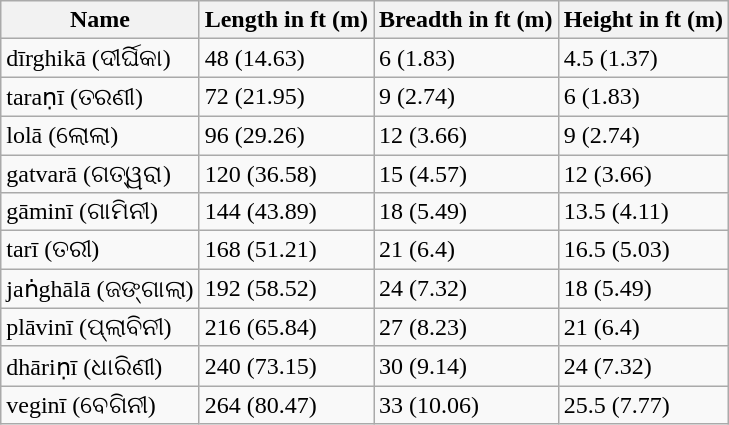<table class="wikitable">
<tr>
<th>Name</th>
<th>Length in ft (m)</th>
<th>Breadth in ft (m)</th>
<th>Height in ft (m)</th>
</tr>
<tr>
<td>dīrghikā (ଦୀର୍ଘିକା)</td>
<td>48 (14.63)</td>
<td>6 (1.83)</td>
<td>4.5 (1.37)</td>
</tr>
<tr>
<td>taraṇī (ତରଣୀ)</td>
<td>72 (21.95)</td>
<td>9 (2.74)</td>
<td>6 (1.83)</td>
</tr>
<tr>
<td>lolā (ଲୋଲା)</td>
<td>96 (29.26)</td>
<td>12 (3.66)</td>
<td>9 (2.74)</td>
</tr>
<tr>
<td>gatvarā (ଗତ୍ୱରା)</td>
<td>120 (36.58)</td>
<td>15 (4.57)</td>
<td>12 (3.66)</td>
</tr>
<tr>
<td>gāminī (ଗାମିନୀ)</td>
<td>144 (43.89)</td>
<td>18 (5.49)</td>
<td>13.5 (4.11)</td>
</tr>
<tr>
<td>tarī (ତରୀ)</td>
<td>168 (51.21)</td>
<td>21 (6.4)</td>
<td>16.5 (5.03)</td>
</tr>
<tr>
<td>jaṅghālā (ଜଙ୍ଗାଲା)</td>
<td>192 (58.52)</td>
<td>24 (7.32)</td>
<td>18 (5.49)</td>
</tr>
<tr>
<td>plāvinī (ପ୍ଲାବିନୀ)</td>
<td>216 (65.84)</td>
<td>27 (8.23)</td>
<td>21 (6.4)</td>
</tr>
<tr>
<td>dhāriṇī (ଧାରିଣୀ)</td>
<td>240 (73.15)</td>
<td>30 (9.14)</td>
<td>24 (7.32)</td>
</tr>
<tr>
<td>veginī (ବେଗିନୀ)</td>
<td>264 (80.47)</td>
<td>33 (10.06)</td>
<td>25.5 (7.77)</td>
</tr>
</table>
